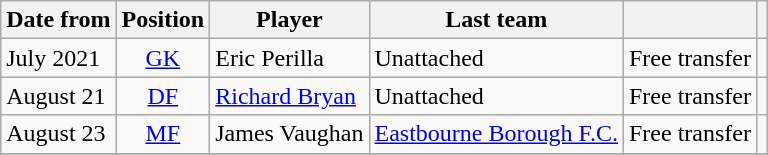<table class="wikitable">
<tr>
<th>Date from</th>
<th style="text-align:center;">Position</th>
<th>Player</th>
<th>Last team</th>
<th></th>
<th style="text-align:center;"></th>
</tr>
<tr>
<td>July 2021</td>
<td style="text-align:center;"><a href='#'>GK</a></td>
<td> Eric Perilla</td>
<td>Unattached</td>
<td>Free transfer</td>
<td style="text-align:center;"></td>
</tr>
<tr>
<td>August 21</td>
<td style="text-align:center;"><a href='#'>DF</a></td>
<td> <a href='#'>Richard Bryan</a></td>
<td>Unattached</td>
<td>Free transfer</td>
<td style="text-align:center;"></td>
</tr>
<tr>
<td>August 23</td>
<td style="text-align:center;"><a href='#'>MF</a></td>
<td> James Vaughan</td>
<td> <a href='#'>Eastbourne Borough F.C.</a></td>
<td>Free transfer</td>
<td style="text-align:center;"></td>
</tr>
<tr>
</tr>
</table>
